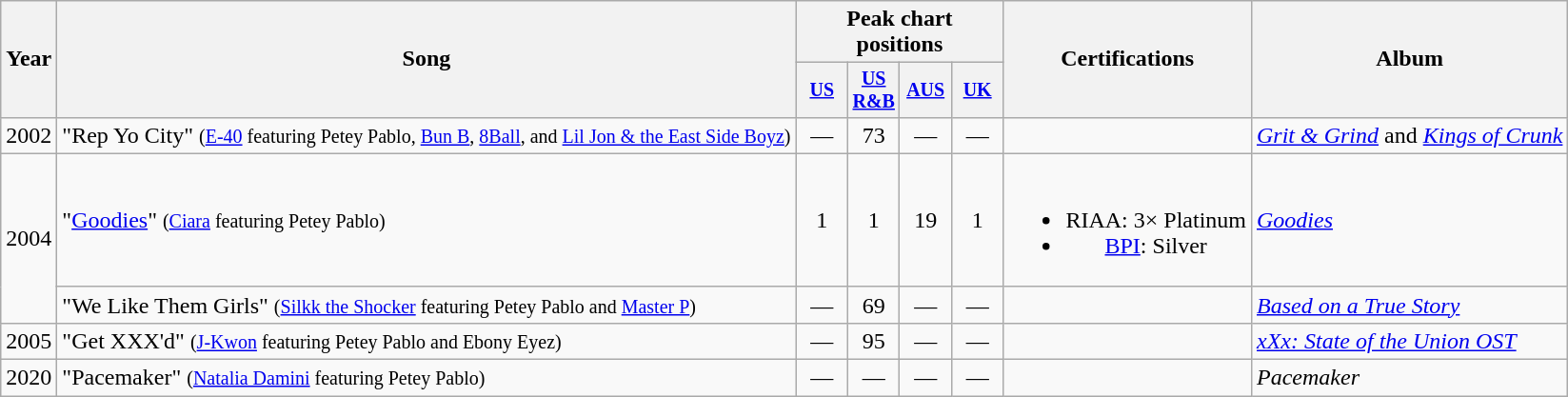<table class="wikitable" style=text-align:center;>
<tr>
<th rowspan=2>Year</th>
<th rowspan=2>Song</th>
<th colspan=4>Peak chart positions</th>
<th rowspan=2>Certifications</th>
<th rowspan=2>Album</th>
</tr>
<tr style=font-size:smaller;>
<th width="30"><a href='#'>US</a></th>
<th width="30"><a href='#'>US R&B</a></th>
<th width="30"><a href='#'>AUS</a><br></th>
<th width="30"><a href='#'>UK</a></th>
</tr>
<tr>
<td>2002</td>
<td align=left>"Rep Yo City" <small>(<a href='#'>E-40</a> featuring Petey Pablo, <a href='#'>Bun B</a>, <a href='#'>8Ball</a>, and <a href='#'>Lil Jon & the East Side Boyz</a>)</small></td>
<td>—</td>
<td>73</td>
<td>—</td>
<td>—</td>
<td></td>
<td align=left><em><a href='#'>Grit & Grind</a></em> and <em><a href='#'>Kings of Crunk</a></em></td>
</tr>
<tr>
<td rowspan=2>2004</td>
<td align=left>"<a href='#'>Goodies</a>" <small>(<a href='#'>Ciara</a> featuring Petey Pablo)</small></td>
<td>1</td>
<td>1</td>
<td>19</td>
<td>1</td>
<td><br><ul><li>RIAA: 3× Platinum</li><li><a href='#'>BPI</a>: Silver</li></ul></td>
<td align=left><em><a href='#'>Goodies</a></em></td>
</tr>
<tr>
<td align=left>"We Like Them Girls" <small>(<a href='#'>Silkk the Shocker</a> featuring Petey Pablo and <a href='#'>Master P</a>)</small></td>
<td>—</td>
<td>69</td>
<td>—</td>
<td>—</td>
<td></td>
<td align=left><em><a href='#'>Based on a True Story</a></em></td>
</tr>
<tr>
<td>2005</td>
<td align=left>"Get XXX'd" <small>(<a href='#'>J-Kwon</a> featuring Petey Pablo and Ebony Eyez)</small></td>
<td>—</td>
<td>95</td>
<td>—</td>
<td>—</td>
<td></td>
<td align=left><em><a href='#'>xXx: State of the Union OST</a></em></td>
</tr>
<tr>
<td rowspan=1>2020</td>
<td align=left>"Pacemaker" <small>(<a href='#'>Natalia Damini</a> featuring Petey Pablo)</small></td>
<td>—</td>
<td>—</td>
<td>—</td>
<td>—</td>
<td align=left></td>
<td align=left><em>Pacemaker</em></td>
</tr>
</table>
